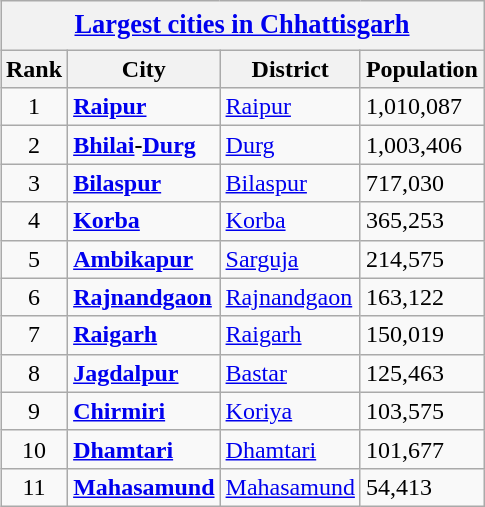<table class="wikitable" style="margin:0.2em auto">
<tr>
<th colspan="12" style="padding:0.3em 0; line-height:1.2em; font-size:110%;"><a href='#'>Largest cities in Chhattisgarh</a><br></th>
</tr>
<tr>
<th>Rank</th>
<th>City</th>
<th>District</th>
<th>Population</th>
</tr>
<tr>
<td align=center>1</td>
<td align=left><strong><a href='#'>Raipur</a></strong></td>
<td><a href='#'>Raipur</a></td>
<td>1,010,087</td>
</tr>
<tr>
<td align=center>2</td>
<td align=left><strong><a href='#'>Bhilai</a>-<a href='#'>Durg</a></strong></td>
<td><a href='#'>Durg</a></td>
<td>1,003,406</td>
</tr>
<tr>
<td align=center>3</td>
<td align=left><strong><a href='#'>Bilaspur</a></strong></td>
<td><a href='#'>Bilaspur</a></td>
<td>717,030</td>
</tr>
<tr>
<td align=center>4</td>
<td align=left><strong><a href='#'>Korba</a></strong></td>
<td><a href='#'>Korba</a></td>
<td>365,253</td>
</tr>
<tr>
<td align="center">5</td>
<td align="left"><strong><a href='#'>Ambikapur</a></strong></td>
<td><a href='#'>Sarguja</a></td>
<td>214,575</td>
</tr>
<tr>
<td align="center">6</td>
<td align="left"><strong><a href='#'>Rajnandgaon</a></strong></td>
<td><a href='#'>Rajnandgaon</a></td>
<td>163,122</td>
</tr>
<tr>
<td align="center">7</td>
<td align="left"><strong><a href='#'>Raigarh</a></strong></td>
<td><a href='#'>Raigarh</a></td>
<td>150,019</td>
</tr>
<tr>
<td align="center">8</td>
<td align="left"><strong><a href='#'>Jagdalpur</a></strong></td>
<td><a href='#'>Bastar</a></td>
<td>125,463</td>
</tr>
<tr>
<td align=center>9</td>
<td align=left><strong><a href='#'>Chirmiri</a> </strong></td>
<td><a href='#'>Koriya</a></td>
<td>103,575</td>
</tr>
<tr>
<td align=center>10</td>
<td align=left><strong><a href='#'>Dhamtari</a> </strong></td>
<td><a href='#'>Dhamtari</a></td>
<td>101,677</td>
</tr>
<tr>
<td align=center>11</td>
<td align=left><strong><a href='#'>Mahasamund</a> </strong></td>
<td><a href='#'>Mahasamund</a></td>
<td>54,413</td>
</tr>
</table>
